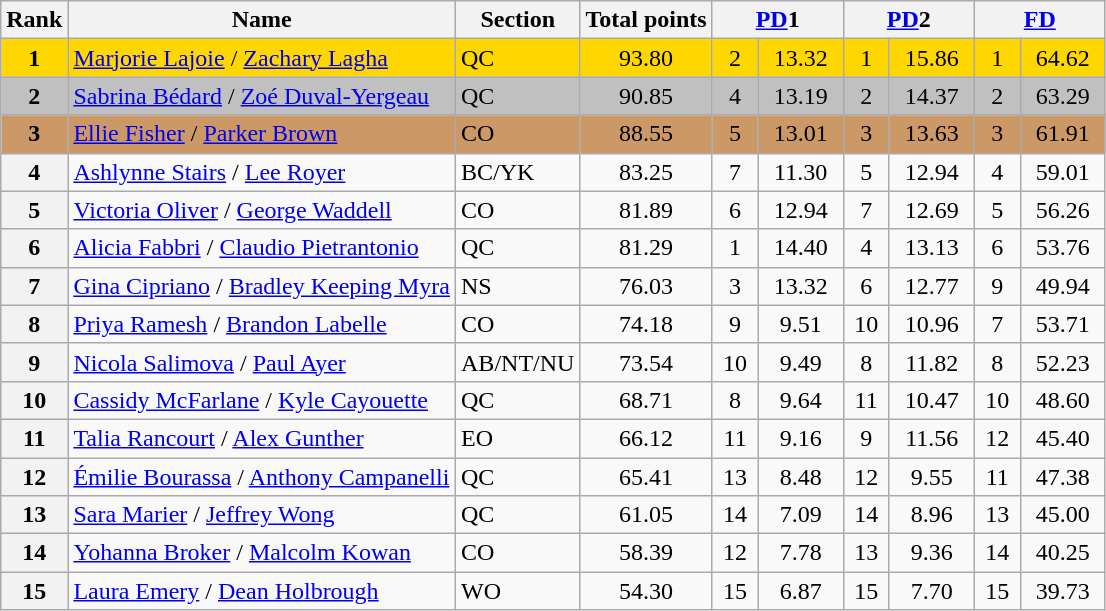<table class="wikitable sortable">
<tr>
<th>Rank</th>
<th>Name</th>
<th>Section</th>
<th>Total points</th>
<th colspan="2" width="80px"><a href='#'>PD</a>1</th>
<th colspan="2" width="80px"><a href='#'>PD</a>2</th>
<th colspan="2" width="80px"><a href='#'>FD</a></th>
</tr>
<tr bgcolor="gold">
<td align="center"><strong>1</strong></td>
<td><a href='#'>Marjorie Lajoie</a> / <a href='#'>Zachary Lagha</a></td>
<td>QC</td>
<td align="center">93.80</td>
<td align="center">2</td>
<td align="center">13.32</td>
<td align="center">1</td>
<td align="center">15.86</td>
<td align="center">1</td>
<td align="center">64.62</td>
</tr>
<tr bgcolor="silver">
<td align="center"><strong>2</strong></td>
<td><a href='#'>Sabrina Bédard</a> / <a href='#'>Zoé Duval-Yergeau</a></td>
<td>QC</td>
<td align="center">90.85</td>
<td align="center">4</td>
<td align="center">13.19</td>
<td align="center">2</td>
<td align="center">14.37</td>
<td align="center">2</td>
<td align="center">63.29</td>
</tr>
<tr bgcolor="cc9966">
<td align="center"><strong>3</strong></td>
<td><a href='#'>Ellie Fisher</a> / <a href='#'>Parker Brown</a></td>
<td>CO</td>
<td align="center">88.55</td>
<td align="center">5</td>
<td align="center">13.01</td>
<td align="center">3</td>
<td align="center">13.63</td>
<td align="center">3</td>
<td align="center">61.91</td>
</tr>
<tr>
<th>4</th>
<td><a href='#'>Ashlynne Stairs</a> / <a href='#'>Lee Royer</a></td>
<td>BC/YK</td>
<td align="center">83.25</td>
<td align="center">7</td>
<td align="center">11.30</td>
<td align="center">5</td>
<td align="center">12.94</td>
<td align="center">4</td>
<td align="center">59.01</td>
</tr>
<tr>
<th>5</th>
<td><a href='#'>Victoria Oliver</a> / <a href='#'>George Waddell</a></td>
<td>CO</td>
<td align="center">81.89</td>
<td align="center">6</td>
<td align="center">12.94</td>
<td align="center">7</td>
<td align="center">12.69</td>
<td align="center">5</td>
<td align="center">56.26</td>
</tr>
<tr>
<th>6</th>
<td><a href='#'>Alicia Fabbri</a> / <a href='#'>Claudio Pietrantonio</a></td>
<td>QC</td>
<td align="center">81.29</td>
<td align="center">1</td>
<td align="center">14.40</td>
<td align="center">4</td>
<td align="center">13.13</td>
<td align="center">6</td>
<td align="center">53.76</td>
</tr>
<tr>
<th>7</th>
<td><a href='#'>Gina Cipriano</a> / <a href='#'>Bradley Keeping Myra</a></td>
<td>NS</td>
<td align="center">76.03</td>
<td align="center">3</td>
<td align="center">13.32</td>
<td align="center">6</td>
<td align="center">12.77</td>
<td align="center">9</td>
<td align="center">49.94</td>
</tr>
<tr>
<th>8</th>
<td><a href='#'>Priya Ramesh</a> / <a href='#'>Brandon Labelle</a></td>
<td>CO</td>
<td align="center">74.18</td>
<td align="center">9</td>
<td align="center">9.51</td>
<td align="center">10</td>
<td align="center">10.96</td>
<td align="center">7</td>
<td align="center">53.71</td>
</tr>
<tr>
<th>9</th>
<td><a href='#'>Nicola Salimova</a> / <a href='#'>Paul Ayer</a></td>
<td>AB/NT/NU</td>
<td align="center">73.54</td>
<td align="center">10</td>
<td align="center">9.49</td>
<td align="center">8</td>
<td align="center">11.82</td>
<td align="center">8</td>
<td align="center">52.23</td>
</tr>
<tr>
<th>10</th>
<td><a href='#'>Cassidy McFarlane</a> / <a href='#'>Kyle Cayouette</a></td>
<td>QC</td>
<td align="center">68.71</td>
<td align="center">8</td>
<td align="center">9.64</td>
<td align="center">11</td>
<td align="center">10.47</td>
<td align="center">10</td>
<td align="center">48.60</td>
</tr>
<tr>
<th>11</th>
<td><a href='#'>Talia Rancourt</a> / <a href='#'>Alex Gunther</a></td>
<td>EO</td>
<td align="center">66.12</td>
<td align="center">11</td>
<td align="center">9.16</td>
<td align="center">9</td>
<td align="center">11.56</td>
<td align="center">12</td>
<td align="center">45.40</td>
</tr>
<tr>
<th>12</th>
<td><a href='#'>Émilie Bourassa</a> / <a href='#'>Anthony Campanelli</a></td>
<td>QC</td>
<td align="center">65.41</td>
<td align="center">13</td>
<td align="center">8.48</td>
<td align="center">12</td>
<td align="center">9.55</td>
<td align="center">11</td>
<td align="center">47.38</td>
</tr>
<tr>
<th>13</th>
<td><a href='#'>Sara Marier</a> / <a href='#'>Jeffrey Wong</a></td>
<td>QC</td>
<td align="center">61.05</td>
<td align="center">14</td>
<td align="center">7.09</td>
<td align="center">14</td>
<td align="center">8.96</td>
<td align="center">13</td>
<td align="center">45.00</td>
</tr>
<tr>
<th>14</th>
<td><a href='#'>Yohanna Broker</a> / <a href='#'>Malcolm Kowan</a></td>
<td>CO</td>
<td align="center">58.39</td>
<td align="center">12</td>
<td align="center">7.78</td>
<td align="center">13</td>
<td align="center">9.36</td>
<td align="center">14</td>
<td align="center">40.25</td>
</tr>
<tr>
<th>15</th>
<td><a href='#'>Laura Emery</a> / <a href='#'>Dean Holbrough</a></td>
<td>WO</td>
<td align="center">54.30</td>
<td align="center">15</td>
<td align="center">6.87</td>
<td align="center">15</td>
<td align="center">7.70</td>
<td align="center">15</td>
<td align="center">39.73</td>
</tr>
</table>
